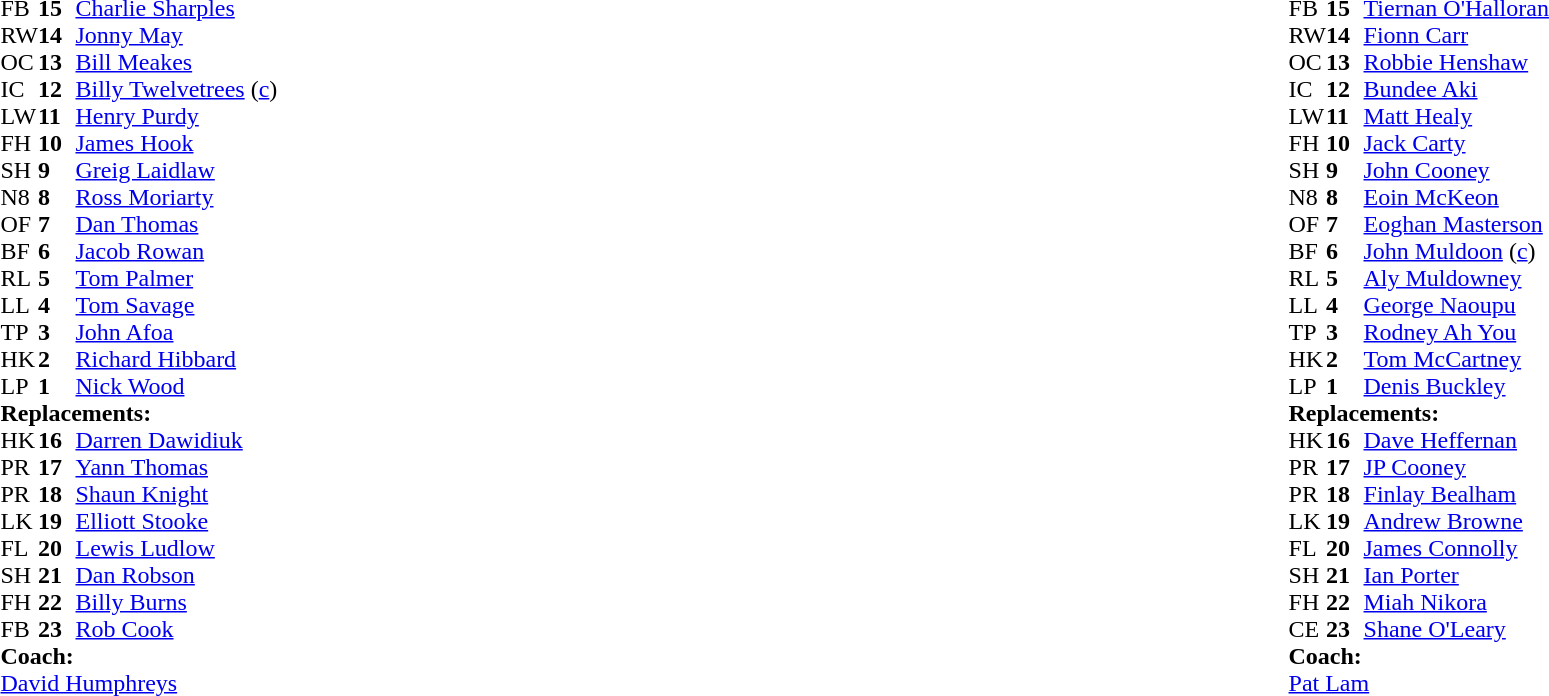<table style="width:100%">
<tr>
<td style="vertical-align:top; width:50%"><br><table cellspacing="0" cellpadding="0">
<tr>
<th width="25"></th>
<th width="25"></th>
</tr>
<tr>
<td>FB</td>
<td><strong>15</strong></td>
<td> <a href='#'>Charlie Sharples</a></td>
<td></td>
<td></td>
</tr>
<tr>
<td>RW</td>
<td><strong>14</strong></td>
<td> <a href='#'>Jonny May</a></td>
</tr>
<tr>
<td>OC</td>
<td><strong>13</strong></td>
<td> <a href='#'>Bill Meakes</a></td>
</tr>
<tr>
<td>IC</td>
<td><strong>12</strong></td>
<td> <a href='#'>Billy Twelvetrees</a> (<a href='#'>c</a>)</td>
</tr>
<tr>
<td>LW</td>
<td><strong>11</strong></td>
<td> <a href='#'>Henry Purdy</a></td>
<td></td>
<td></td>
</tr>
<tr>
<td>FH</td>
<td><strong>10</strong></td>
<td> <a href='#'>James Hook</a></td>
</tr>
<tr>
<td>SH</td>
<td><strong>9</strong></td>
<td> <a href='#'>Greig Laidlaw</a></td>
</tr>
<tr>
<td>N8</td>
<td><strong>8</strong></td>
<td> <a href='#'>Ross Moriarty</a></td>
<td></td>
<td></td>
<td></td>
<td></td>
<td></td>
</tr>
<tr>
<td>OF</td>
<td><strong>7</strong></td>
<td> <a href='#'>Dan Thomas</a></td>
<td></td>
<td></td>
<td></td>
<td></td>
</tr>
<tr>
<td>BF</td>
<td><strong>6</strong></td>
<td> <a href='#'>Jacob Rowan</a></td>
</tr>
<tr>
<td>RL</td>
<td><strong>5</strong></td>
<td> <a href='#'>Tom Palmer</a></td>
</tr>
<tr>
<td>LL</td>
<td><strong>4</strong></td>
<td> <a href='#'>Tom Savage</a></td>
</tr>
<tr>
<td>TP</td>
<td><strong>3</strong></td>
<td> <a href='#'>John Afoa</a></td>
<td></td>
<td></td>
<td></td>
<td></td>
</tr>
<tr>
<td>HK</td>
<td><strong>2</strong></td>
<td> <a href='#'>Richard Hibbard</a></td>
<td></td>
<td></td>
</tr>
<tr>
<td>LP</td>
<td><strong>1</strong></td>
<td> <a href='#'>Nick Wood</a></td>
<td></td>
<td></td>
</tr>
<tr>
<td colspan=3><strong>Replacements:</strong></td>
</tr>
<tr>
<td>HK</td>
<td><strong>16</strong></td>
<td> <a href='#'>Darren Dawidiuk</a></td>
<td></td>
<td></td>
</tr>
<tr>
<td>PR</td>
<td><strong>17</strong></td>
<td> <a href='#'>Yann Thomas</a></td>
<td></td>
<td></td>
</tr>
<tr>
<td>PR</td>
<td><strong>18</strong></td>
<td> <a href='#'>Shaun Knight</a></td>
<td></td>
<td></td>
<td></td>
<td></td>
</tr>
<tr>
<td>LK</td>
<td><strong>19</strong></td>
<td> <a href='#'>Elliott Stooke</a></td>
<td></td>
<td></td>
</tr>
<tr>
<td>FL</td>
<td><strong>20</strong></td>
<td> <a href='#'>Lewis Ludlow</a></td>
<td></td>
<td></td>
<td></td>
<td></td>
<td></td>
</tr>
<tr>
<td>SH</td>
<td><strong>21</strong></td>
<td> <a href='#'>Dan Robson</a></td>
<td></td>
<td></td>
</tr>
<tr>
<td>FH</td>
<td><strong>22</strong></td>
<td> <a href='#'>Billy Burns</a></td>
</tr>
<tr>
<td>FB</td>
<td><strong>23</strong></td>
<td> <a href='#'>Rob Cook</a></td>
<td></td>
<td></td>
</tr>
<tr>
<td colspan=3><strong>Coach:</strong></td>
</tr>
<tr>
<td colspan="4"> <a href='#'>David Humphreys</a></td>
</tr>
</table>
</td>
<td style="vertical-align:top"></td>
<td style="vertical-align:top; width:50%"><br><table cellspacing="0" cellpadding="0" style="margin:auto">
<tr>
<th width="25"></th>
<th width="25"></th>
</tr>
<tr>
<td>FB</td>
<td><strong>15</strong></td>
<td> <a href='#'>Tiernan O'Halloran</a></td>
<td></td>
<td></td>
</tr>
<tr>
<td>RW</td>
<td><strong>14</strong></td>
<td> <a href='#'>Fionn Carr</a></td>
<td></td>
<td></td>
</tr>
<tr>
<td>OC</td>
<td><strong>13</strong></td>
<td> <a href='#'>Robbie Henshaw</a></td>
</tr>
<tr>
<td>IC</td>
<td><strong>12</strong></td>
<td> <a href='#'>Bundee Aki</a></td>
</tr>
<tr>
<td>LW</td>
<td><strong>11</strong></td>
<td> <a href='#'>Matt Healy</a></td>
</tr>
<tr>
<td>FH</td>
<td><strong>10</strong></td>
<td> <a href='#'>Jack Carty</a></td>
</tr>
<tr>
<td>SH</td>
<td><strong>9</strong></td>
<td> <a href='#'>John Cooney</a></td>
<td></td>
<td></td>
</tr>
<tr>
<td>N8</td>
<td><strong>8</strong></td>
<td> <a href='#'>Eoin McKeon</a></td>
<td></td>
<td></td>
</tr>
<tr>
<td>OF</td>
<td><strong>7</strong></td>
<td> <a href='#'>Eoghan Masterson</a></td>
<td></td>
<td></td>
<td></td>
</tr>
<tr>
<td>BF</td>
<td><strong>6</strong></td>
<td> <a href='#'>John Muldoon</a> (<a href='#'>c</a>)</td>
</tr>
<tr>
<td>RL</td>
<td><strong>5</strong></td>
<td> <a href='#'>Aly Muldowney</a></td>
</tr>
<tr>
<td>LL</td>
<td><strong>4</strong></td>
<td> <a href='#'>George Naoupu</a></td>
<td></td>
<td></td>
</tr>
<tr>
<td>TP</td>
<td><strong>3</strong></td>
<td> <a href='#'>Rodney Ah You</a></td>
<td></td>
<td></td>
</tr>
<tr>
<td>HK</td>
<td><strong>2</strong></td>
<td> <a href='#'>Tom McCartney</a></td>
<td></td>
<td></td>
<td></td>
<td></td>
</tr>
<tr>
<td>LP</td>
<td><strong>1</strong></td>
<td> <a href='#'>Denis Buckley</a></td>
<td></td>
</tr>
<tr>
<td colspan=3><strong>Replacements:</strong></td>
</tr>
<tr>
<td>HK</td>
<td><strong>16</strong></td>
<td> <a href='#'>Dave Heffernan</a></td>
<td></td>
<td></td>
<td colspan=2></td>
</tr>
<tr>
<td>PR</td>
<td><strong>17</strong></td>
<td> <a href='#'>JP Cooney</a></td>
<td></td>
<td></td>
<td></td>
</tr>
<tr>
<td>PR</td>
<td><strong>18</strong></td>
<td> <a href='#'>Finlay Bealham</a></td>
<td></td>
<td></td>
</tr>
<tr>
<td>LK</td>
<td><strong>19</strong></td>
<td> <a href='#'>Andrew Browne</a></td>
<td></td>
<td></td>
</tr>
<tr>
<td>FL</td>
<td><strong>20</strong></td>
<td> <a href='#'>James Connolly</a></td>
<td></td>
<td></td>
</tr>
<tr>
<td>SH</td>
<td><strong>21</strong></td>
<td> <a href='#'>Ian Porter</a></td>
<td></td>
<td></td>
</tr>
<tr>
<td>FH</td>
<td><strong>22</strong></td>
<td> <a href='#'>Miah Nikora</a></td>
<td></td>
<td></td>
</tr>
<tr>
<td>CE</td>
<td><strong>23</strong></td>
<td> <a href='#'>Shane O'Leary</a></td>
<td></td>
<td></td>
</tr>
<tr>
<td colspan=3><strong>Coach:</strong></td>
</tr>
<tr>
<td colspan="4"> <a href='#'>Pat Lam</a></td>
</tr>
</table>
</td>
</tr>
</table>
